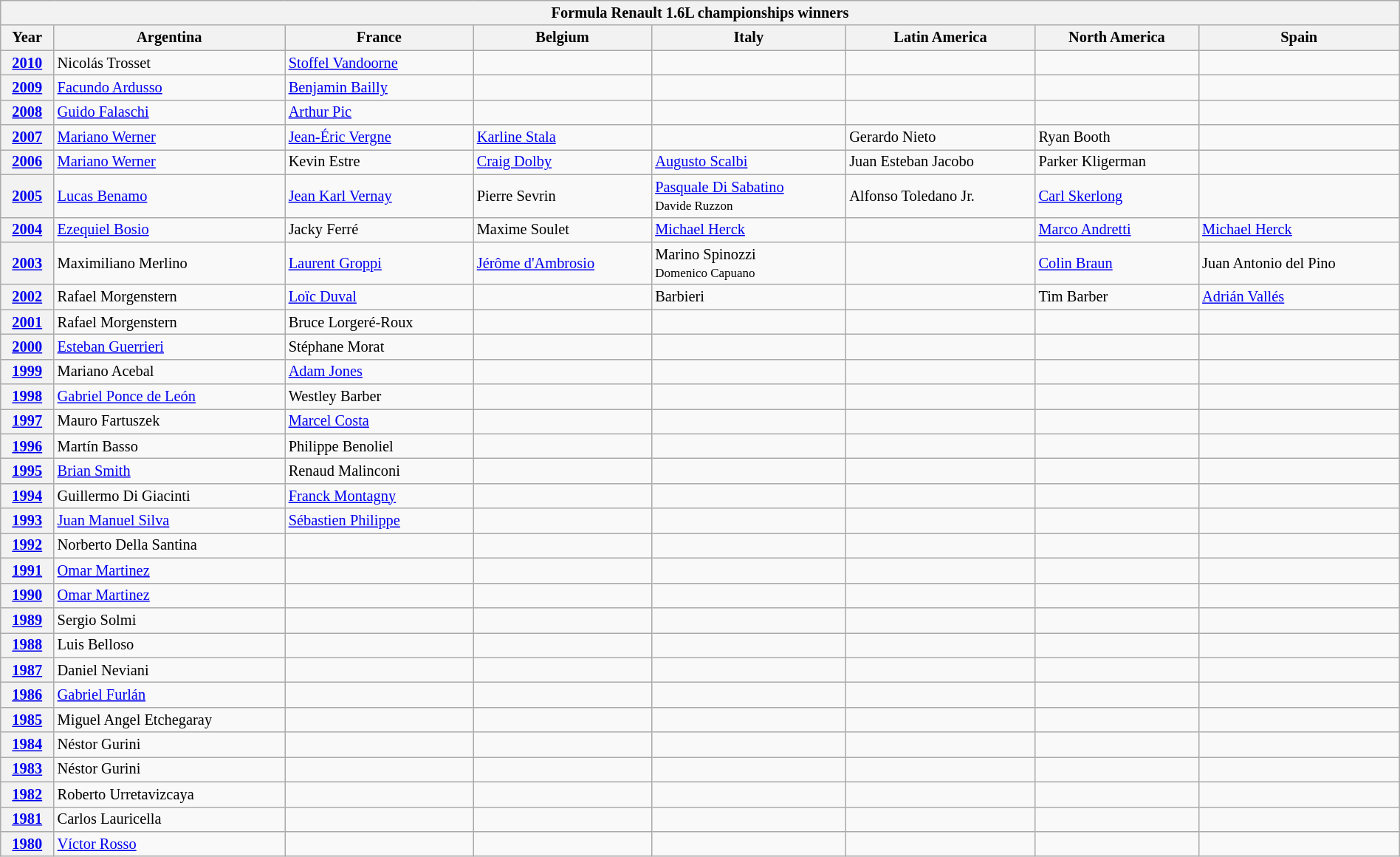<table class="wikitable collapsible collapsed" style="font-size:85%; width:100%">
<tr>
<th colspan=10>Formula Renault 1.6L championships winners</th>
</tr>
<tr>
<th>Year</th>
<th> Argentina</th>
<th> France</th>
<th> Belgium</th>
<th> Italy</th>
<th>Latin America</th>
<th> North America</th>
<th> Spain</th>
</tr>
<tr>
<th><a href='#'>2010</a></th>
<td> Nicolás Trosset</td>
<td> <a href='#'>Stoffel Vandoorne</a></td>
<td></td>
<td></td>
<td></td>
<td></td>
<td></td>
</tr>
<tr>
<th><a href='#'>2009</a></th>
<td> <a href='#'>Facundo Ardusso</a></td>
<td> <a href='#'>Benjamin Bailly</a></td>
<td></td>
<td></td>
<td></td>
<td></td>
<td></td>
</tr>
<tr>
<th><a href='#'>2008</a></th>
<td> <a href='#'>Guido Falaschi</a></td>
<td> <a href='#'>Arthur Pic</a></td>
<td></td>
<td></td>
<td></td>
<td></td>
<td></td>
</tr>
<tr>
<th><a href='#'>2007</a></th>
<td> <a href='#'>Mariano Werner</a></td>
<td> <a href='#'>Jean-Éric Vergne</a></td>
<td> <a href='#'>Karline Stala</a></td>
<td></td>
<td> Gerardo Nieto</td>
<td> Ryan Booth</td>
<td></td>
</tr>
<tr>
<th><a href='#'>2006</a></th>
<td> <a href='#'>Mariano Werner</a></td>
<td> Kevin Estre</td>
<td> <a href='#'>Craig Dolby</a></td>
<td> <a href='#'>Augusto Scalbi</a></td>
<td> Juan Esteban Jacobo</td>
<td> Parker Kligerman</td>
<td></td>
</tr>
<tr>
<th><a href='#'>2005</a></th>
<td> <a href='#'>Lucas Benamo</a></td>
<td> <a href='#'>Jean Karl Vernay</a></td>
<td> Pierre Sevrin</td>
<td> <a href='#'>Pasquale Di Sabatino</a><br><small> Davide Ruzzon</small></td>
<td> Alfonso Toledano Jr.</td>
<td> <a href='#'>Carl Skerlong</a></td>
<td></td>
</tr>
<tr>
<th><a href='#'>2004</a></th>
<td> <a href='#'>Ezequiel Bosio</a></td>
<td> Jacky Ferré</td>
<td> Maxime Soulet</td>
<td> <a href='#'>Michael Herck</a></td>
<td></td>
<td> <a href='#'>Marco Andretti</a></td>
<td> <a href='#'>Michael Herck</a></td>
</tr>
<tr>
<th><a href='#'>2003</a></th>
<td> Maximiliano Merlino</td>
<td> <a href='#'>Laurent Groppi</a></td>
<td> <a href='#'>Jérôme d'Ambrosio</a></td>
<td> Marino Spinozzi<br><small> Domenico Capuano</small></td>
<td></td>
<td> <a href='#'>Colin Braun</a></td>
<td> Juan Antonio del Pino</td>
</tr>
<tr>
<th><a href='#'>2002</a></th>
<td> Rafael Morgenstern</td>
<td> <a href='#'>Loïc Duval</a></td>
<td></td>
<td> Barbieri</td>
<td></td>
<td> Tim Barber</td>
<td> <a href='#'>Adrián Vallés</a></td>
</tr>
<tr>
<th><a href='#'>2001</a></th>
<td> Rafael Morgenstern</td>
<td> Bruce Lorgeré-Roux</td>
<td></td>
<td></td>
<td></td>
<td></td>
<td></td>
</tr>
<tr>
<th><a href='#'>2000</a></th>
<td> <a href='#'>Esteban Guerrieri</a></td>
<td> Stéphane Morat</td>
<td></td>
<td></td>
<td></td>
<td></td>
<td></td>
</tr>
<tr>
<th><a href='#'>1999</a></th>
<td> Mariano Acebal</td>
<td> <a href='#'>Adam Jones</a></td>
<td></td>
<td></td>
<td></td>
<td></td>
<td></td>
</tr>
<tr>
<th><a href='#'>1998</a></th>
<td> <a href='#'>Gabriel Ponce de León</a></td>
<td> Westley Barber</td>
<td></td>
<td></td>
<td></td>
<td></td>
<td></td>
</tr>
<tr>
<th><a href='#'>1997</a></th>
<td> Mauro Fartuszek</td>
<td> <a href='#'>Marcel Costa</a></td>
<td></td>
<td></td>
<td></td>
<td></td>
<td></td>
</tr>
<tr>
<th><a href='#'>1996</a></th>
<td> Martín Basso</td>
<td> Philippe Benoliel</td>
<td></td>
<td></td>
<td></td>
<td></td>
<td></td>
</tr>
<tr>
<th><a href='#'>1995</a></th>
<td> <a href='#'>Brian Smith</a></td>
<td> Renaud Malinconi</td>
<td></td>
<td></td>
<td></td>
<td></td>
<td></td>
</tr>
<tr>
<th><a href='#'>1994</a></th>
<td> Guillermo Di Giacinti</td>
<td> <a href='#'>Franck Montagny</a></td>
<td></td>
<td></td>
<td></td>
<td></td>
<td></td>
</tr>
<tr>
<th><a href='#'>1993</a></th>
<td> <a href='#'>Juan Manuel Silva</a></td>
<td> <a href='#'>Sébastien Philippe</a></td>
<td></td>
<td></td>
<td></td>
<td></td>
<td></td>
</tr>
<tr>
<th><a href='#'>1992</a></th>
<td> Norberto Della Santina</td>
<td></td>
<td></td>
<td></td>
<td></td>
<td></td>
<td></td>
</tr>
<tr>
<th><a href='#'>1991</a></th>
<td> <a href='#'>Omar Martinez</a></td>
<td></td>
<td></td>
<td></td>
<td></td>
<td></td>
<td></td>
</tr>
<tr>
<th><a href='#'>1990</a></th>
<td> <a href='#'>Omar Martinez</a></td>
<td></td>
<td></td>
<td></td>
<td></td>
<td></td>
<td></td>
</tr>
<tr>
<th><a href='#'>1989</a></th>
<td> Sergio Solmi</td>
<td></td>
<td></td>
<td></td>
<td></td>
<td></td>
<td></td>
</tr>
<tr>
<th><a href='#'>1988</a></th>
<td> Luis Belloso</td>
<td></td>
<td></td>
<td></td>
<td></td>
<td></td>
<td></td>
</tr>
<tr>
<th><a href='#'>1987</a></th>
<td> Daniel Neviani</td>
<td></td>
<td></td>
<td></td>
<td></td>
<td></td>
<td></td>
</tr>
<tr>
<th><a href='#'>1986</a></th>
<td> <a href='#'>Gabriel Furlán</a></td>
<td></td>
<td></td>
<td></td>
<td></td>
<td></td>
<td></td>
</tr>
<tr>
<th><a href='#'>1985</a></th>
<td> Miguel Angel Etchegaray</td>
<td></td>
<td></td>
<td></td>
<td></td>
<td></td>
<td></td>
</tr>
<tr>
<th><a href='#'>1984</a></th>
<td> Néstor Gurini</td>
<td></td>
<td></td>
<td></td>
<td></td>
<td></td>
<td></td>
</tr>
<tr>
<th><a href='#'>1983</a></th>
<td> Néstor Gurini</td>
<td></td>
<td></td>
<td></td>
<td></td>
<td></td>
<td></td>
</tr>
<tr>
<th><a href='#'>1982</a></th>
<td> Roberto Urretavizcaya</td>
<td></td>
<td></td>
<td></td>
<td></td>
<td></td>
<td></td>
</tr>
<tr>
<th><a href='#'>1981</a></th>
<td> Carlos Lauricella</td>
<td></td>
<td></td>
<td></td>
<td></td>
<td></td>
<td></td>
</tr>
<tr>
<th><a href='#'>1980</a></th>
<td> <a href='#'>Víctor Rosso</a></td>
<td></td>
<td></td>
<td></td>
<td></td>
<td></td>
<td></td>
</tr>
</table>
